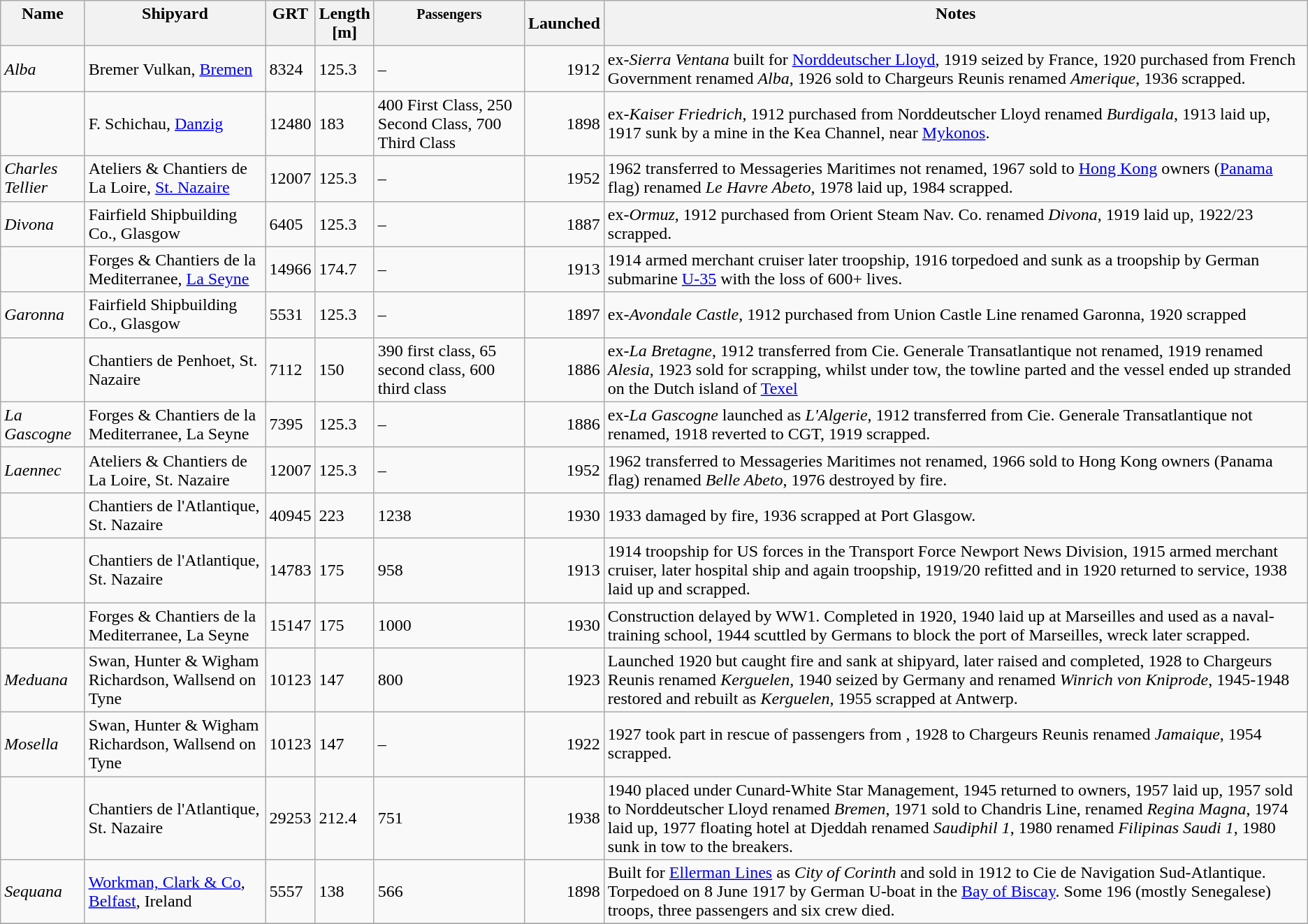<table class="wikitable -right toptextcells">
<tr>
<th valign="top">Name</th>
<th valign="top">Shipyard</th>
<th valign="top">GRT</th>
<th>Length<br>[m]</th>
<th valign="top"><small> Passengers</small></th>
<th>Launched</th>
<th valign="top">Notes</th>
</tr>
<tr>
<td><em>Alba</em></td>
<td>Bremer Vulkan, <a href='#'>Bremen</a></td>
<td>8324</td>
<td>125.3</td>
<td>–</td>
<td style="text-align:right;">1912</td>
<td>ex-<em>Sierra Ventana</em> built for <a href='#'>Norddeutscher Lloyd</a>, 1919 seized by France, 1920 purchased from French Government renamed <em>Alba</em>, 1926 sold to Chargeurs Reunis renamed <em>Amerique</em>, 1936 scrapped.</td>
</tr>
<tr>
<td></td>
<td>F. Schichau, <a href='#'>Danzig</a></td>
<td>12480</td>
<td>183</td>
<td>400 First Class, 250 Second Class, 700 Third Class</td>
<td style="text-align:right;">1898</td>
<td>ex-<em>Kaiser Friedrich</em>, 1912 purchased from Norddeutscher Lloyd renamed <em>Burdigala</em>, 1913 laid up, 1917 sunk by a mine in the Kea Channel, near <a href='#'>Mykonos</a>.</td>
</tr>
<tr>
<td><em>Charles Tellier</em></td>
<td>Ateliers & Chantiers de La Loire, <a href='#'>St. Nazaire</a></td>
<td>12007</td>
<td>125.3</td>
<td>–</td>
<td style="text-align:right;">1952</td>
<td>1962 transferred to Messageries Maritimes not renamed, 1967 sold to <a href='#'>Hong Kong</a> owners (<a href='#'>Panama</a> flag) renamed <em>Le Havre Abeto</em>, 1978 laid up, 1984 scrapped.</td>
</tr>
<tr>
<td><em>Divona</em></td>
<td>Fairfield Shipbuilding Co., Glasgow</td>
<td>6405</td>
<td>125.3</td>
<td>–</td>
<td style="text-align:right;">1887</td>
<td>ex-<em>Ormuz</em>, 1912 purchased from Orient Steam Nav. Co. renamed <em>Divona</em>, 1919 laid up, 1922/23 scrapped.</td>
</tr>
<tr>
<td></td>
<td>Forges & Chantiers de la Mediterranee, <a href='#'>La Seyne</a></td>
<td>14966</td>
<td>174.7</td>
<td>–</td>
<td style="text-align:right;">1913</td>
<td>1914 armed merchant cruiser later troopship, 1916 torpedoed and sunk as a troopship by German submarine <a href='#'>U-35</a> with the loss of 600+ lives.</td>
</tr>
<tr>
<td><em>Garonna</em></td>
<td>Fairfield Shipbuilding Co., Glasgow</td>
<td>5531</td>
<td>125.3</td>
<td>–</td>
<td style="text-align:right;">1897</td>
<td>ex-<em>Avondale Castle</em>, 1912 purchased from Union Castle Line renamed Garonna, 1920 scrapped</td>
</tr>
<tr>
<td></td>
<td>Chantiers de Penhoet, St. Nazaire</td>
<td>7112</td>
<td>150</td>
<td>390 first class, 65 second class, 600 third class</td>
<td style="text-align:right;">1886</td>
<td built by Chantiers de Penhoet, St. Nazaire>ex-<em>La Bretagne</em>, 1912 transferred from Cie. Generale Transatlantique not renamed, 1919 renamed <em>Alesia</em>, 1923 sold for scrapping, whilst under tow, the towline parted and the vessel ended up stranded on the Dutch island of <a href='#'>Texel</a></td>
</tr>
<tr>
<td><em>La Gascogne</em></td>
<td>Forges & Chantiers de la Mediterranee, La Seyne</td>
<td>7395</td>
<td>125.3</td>
<td>–</td>
<td style="text-align:right;">1886</td>
<td>ex-<em>La Gascogne</em> launched as <em>L'Algerie</em>, 1912 transferred from Cie. Generale Transatlantique not renamed, 1918 reverted to CGT, 1919 scrapped.</td>
</tr>
<tr>
<td><em>Laennec</em></td>
<td>Ateliers & Chantiers de La Loire, St. Nazaire</td>
<td>12007</td>
<td>125.3</td>
<td>–</td>
<td style="text-align:right;">1952</td>
<td built by>1962 transferred to Messageries Maritimes not renamed, 1966 sold to Hong Kong owners (Panama flag) renamed <em>Belle Abeto</em>, 1976 destroyed by fire.</td>
</tr>
<tr>
<td></td>
<td>Chantiers de l'Atlantique, St. Nazaire</td>
<td>40945</td>
<td>223</td>
<td>1238</td>
<td style="text-align:right;">1930</td>
<td>1933 damaged by fire, 1936 scrapped at Port Glasgow.</td>
</tr>
<tr>
<td></td>
<td>Chantiers de l'Atlantique, St. Nazaire</td>
<td>14783</td>
<td>175</td>
<td>958</td>
<td style="text-align:right;">1913</td>
<td>1914 troopship for US forces in the Transport Force Newport News Division, 1915 armed merchant cruiser, later hospital ship and again troopship, 1919/20 refitted and in 1920 returned to service, 1938 laid up and scrapped.</td>
</tr>
<tr>
<td></td>
<td>Forges & Chantiers de la Mediterranee, La Seyne</td>
<td>15147</td>
<td>175</td>
<td>1000</td>
<td style="text-align:right;">1930</td>
<td>Construction delayed by WW1. Completed in 1920, 1940 laid up at Marseilles and used as a naval-training school, 1944 scuttled by Germans to block the port of Marseilles, wreck later scrapped.</td>
</tr>
<tr>
<td><em>Meduana</em></td>
<td>Swan, Hunter & Wigham Richardson, Wallsend on Tyne</td>
<td>10123</td>
<td>147</td>
<td>800</td>
<td style="text-align:right;">1923</td>
<td>Launched 1920 but caught fire and sank at shipyard, later raised and completed, 1928 to Chargeurs Reunis renamed <em>Kerguelen</em>, 1940 seized by Germany and renamed <em>Winrich von Kniprode</em>, 1945-1948 restored and rebuilt as <em>Kerguelen</em>, 1955 scrapped at Antwerp.</td>
</tr>
<tr>
<td><em>Mosella</em></td>
<td>Swan, Hunter & Wigham Richardson, Wallsend on Tyne</td>
<td>10123</td>
<td>147</td>
<td>–</td>
<td style="text-align:right;">1922</td>
<td>1927 took part in rescue of passengers from , 1928 to Chargeurs Reunis renamed <em>Jamaique</em>, 1954 scrapped.</td>
</tr>
<tr>
<td></td>
<td>Chantiers de l'Atlantique, St. Nazaire</td>
<td>29253</td>
<td>212.4</td>
<td>751</td>
<td style="text-align:right;">1938</td>
<td>1940 placed under Cunard-White Star Management, 1945 returned to owners, 1957 laid up, 1957 sold to Norddeutscher Lloyd renamed <em>Bremen</em>, 1971 sold to Chandris Line, renamed <em>Regina Magna</em>, 1974 laid up, 1977 floating hotel at Djeddah renamed <em>Saudiphil 1</em>, 1980 renamed <em>Filipinas Saudi 1</em>, 1980 sunk in tow to the breakers.</td>
</tr>
<tr>
<td><em>Sequana</em></td>
<td><a href='#'>Workman, Clark & Co</a>, <a href='#'>Belfast</a>, Ireland</td>
<td>5557</td>
<td>138</td>
<td>566</td>
<td style="text-align:right;">1898</td>
<td>Built for <a href='#'>Ellerman Lines</a> as <em>City of Corinth</em> and sold in 1912 to Cie de Navigation Sud-Atlantique. Torpedoed on 8 June 1917 by German U-boat  in the <a href='#'>Bay of Biscay</a>. Some 196 (mostly Senegalese) troops, three passengers and six crew died.</td>
</tr>
<tr>
</tr>
</table>
